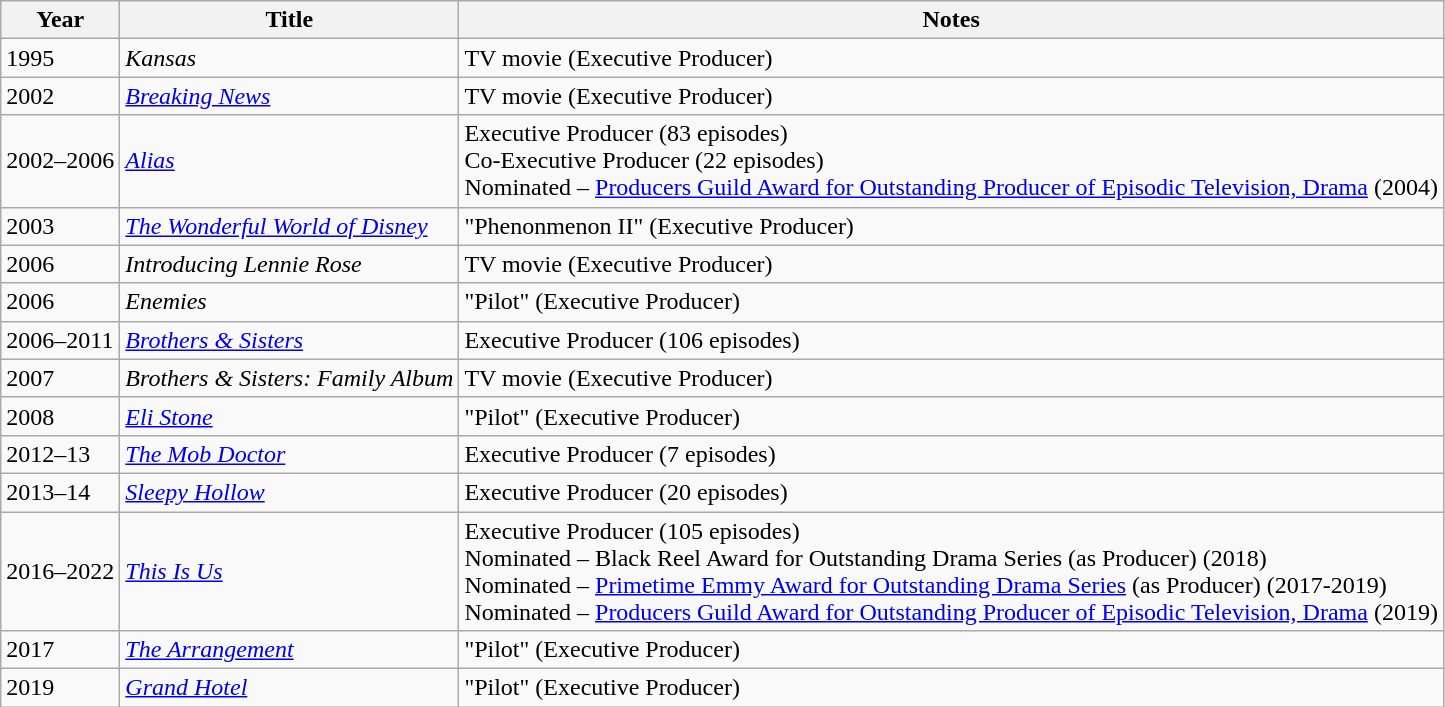<table class="wikitable">
<tr>
<th>Year</th>
<th>Title</th>
<th>Notes</th>
</tr>
<tr>
<td>1995</td>
<td><em>Kansas</em></td>
<td>TV movie (Executive Producer)</td>
</tr>
<tr>
<td>2002</td>
<td><em><a href='#'>Breaking News</a></em></td>
<td>TV movie (Executive Producer)</td>
</tr>
<tr>
<td>2002–2006</td>
<td><em><a href='#'>Alias</a></em></td>
<td>Executive Producer (83 episodes)<br>Co-Executive Producer (22 episodes)<br>Nominated – <a href='#'>Producers Guild Award for Outstanding Producer of Episodic Television, Drama</a> (2004)</td>
</tr>
<tr>
<td>2003</td>
<td><em><a href='#'>The Wonderful World of Disney</a></em></td>
<td>"Phenonmenon II" (Executive Producer)</td>
</tr>
<tr>
<td>2006</td>
<td><em>Introducing Lennie Rose</em></td>
<td>TV movie (Executive Producer)</td>
</tr>
<tr>
<td>2006</td>
<td><em>Enemies</em></td>
<td>"Pilot" (Executive Producer)</td>
</tr>
<tr>
<td>2006–2011</td>
<td><em><a href='#'>Brothers & Sisters</a></em></td>
<td>Executive Producer (106 episodes)</td>
</tr>
<tr>
<td>2007</td>
<td><em>Brothers & Sisters: Family Album</em></td>
<td>TV movie (Executive Producer)</td>
</tr>
<tr>
<td>2008</td>
<td><em><a href='#'>Eli Stone</a></em></td>
<td>"Pilot" (Executive Producer)</td>
</tr>
<tr>
<td>2012–13</td>
<td><em><a href='#'>The Mob Doctor</a></em></td>
<td>Executive Producer (7 episodes)</td>
</tr>
<tr>
<td>2013–14</td>
<td><em><a href='#'>Sleepy Hollow</a></em></td>
<td>Executive Producer (20 episodes)</td>
</tr>
<tr>
<td>2016–2022</td>
<td><em><a href='#'>This Is Us</a></em></td>
<td>Executive Producer (105 episodes)<br>Nominated – Black Reel Award for Outstanding Drama Series (as Producer) (2018)<br>Nominated – <a href='#'>Primetime Emmy Award for Outstanding Drama Series</a> (as Producer) (2017-2019)<br>Nominated – <a href='#'>Producers Guild Award for Outstanding Producer of Episodic Television, Drama</a> (2019)</td>
</tr>
<tr>
<td>2017</td>
<td><em><a href='#'>The Arrangement</a></em></td>
<td>"Pilot" (Executive Producer)</td>
</tr>
<tr>
<td>2019</td>
<td><em><a href='#'>Grand Hotel</a></em></td>
<td>"Pilot" (Executive Producer)</td>
</tr>
</table>
